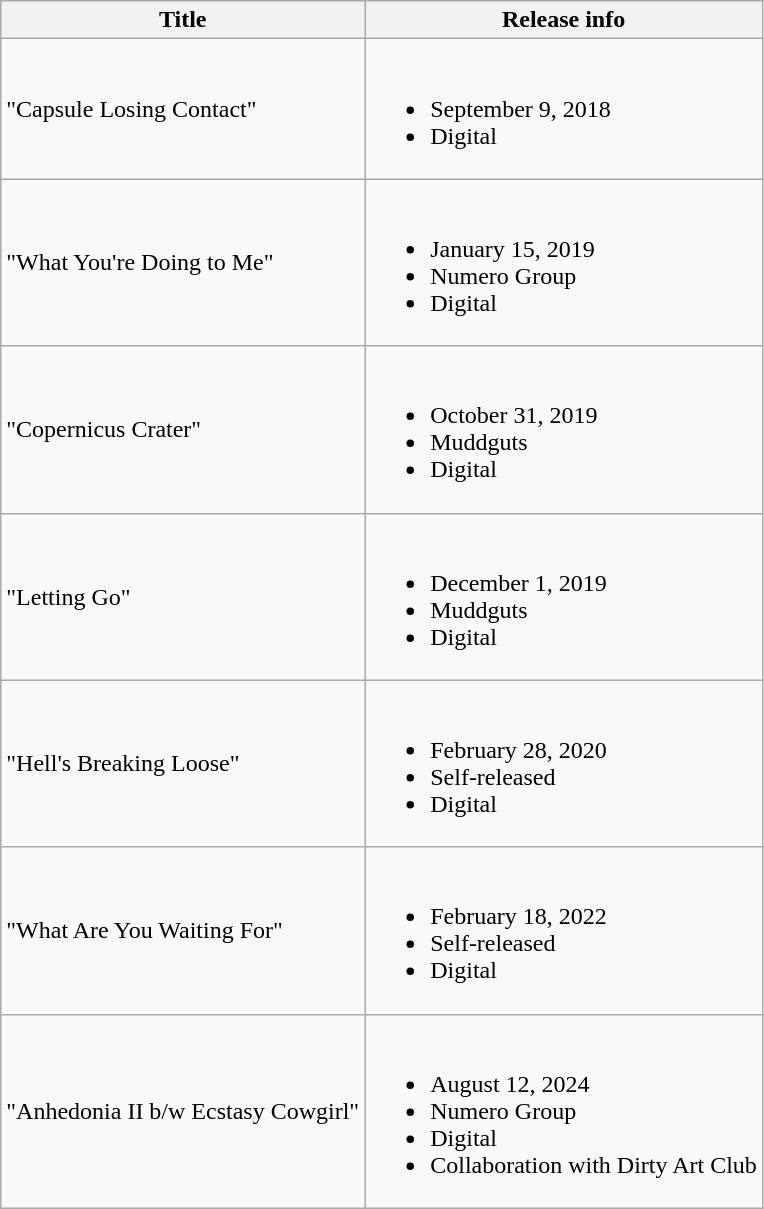<table class="wikitable">
<tr>
<th>Title</th>
<th>Release info</th>
</tr>
<tr>
<td>"Capsule Losing Contact"</td>
<td><br><ul><li>September 9, 2018</li><li>Digital</li></ul></td>
</tr>
<tr>
<td>"What You're Doing to Me"</td>
<td><br><ul><li>January 15, 2019</li><li>Numero Group</li><li>Digital</li></ul></td>
</tr>
<tr>
<td>"Copernicus Crater"</td>
<td><br><ul><li>October 31, 2019</li><li>Muddguts</li><li>Digital</li></ul></td>
</tr>
<tr>
<td>"Letting Go"</td>
<td><br><ul><li>December 1, 2019</li><li>Muddguts</li><li>Digital</li></ul></td>
</tr>
<tr>
<td>"Hell's Breaking Loose"</td>
<td><br><ul><li>February 28, 2020</li><li>Self-released</li><li>Digital</li></ul></td>
</tr>
<tr>
<td>"What Are You Waiting For"</td>
<td><br><ul><li>February 18, 2022</li><li>Self-released</li><li>Digital</li></ul></td>
</tr>
<tr>
<td>"Anhedonia II b/w Ecstasy Cowgirl"</td>
<td><br><ul><li>August 12, 2024</li><li>Numero Group</li><li>Digital</li><li>Collaboration with Dirty Art Club</li></ul></td>
</tr>
</table>
